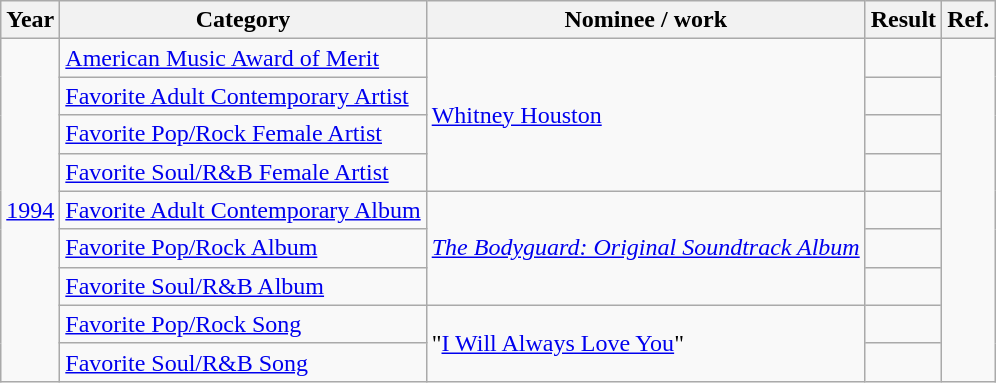<table class="wikitable">
<tr>
<th>Year</th>
<th>Category</th>
<th>Nominee / work</th>
<th>Result</th>
<th>Ref.</th>
</tr>
<tr>
<td rowspan="9"><a href='#'>1994</a></td>
<td><a href='#'>American Music Award of Merit</a></td>
<td rowspan="4"><a href='#'>Whitney Houston</a></td>
<td></td>
<td rowspan="9" align="center"></td>
</tr>
<tr>
<td><a href='#'>Favorite Adult Contemporary Artist</a></td>
<td></td>
</tr>
<tr>
<td><a href='#'>Favorite Pop/Rock Female Artist</a></td>
<td></td>
</tr>
<tr>
<td><a href='#'>Favorite Soul/R&B Female Artist</a></td>
<td></td>
</tr>
<tr>
<td><a href='#'>Favorite Adult Contemporary Album</a></td>
<td rowspan="3"><em><a href='#'>The Bodyguard: Original Soundtrack Album</a></em></td>
<td></td>
</tr>
<tr>
<td><a href='#'>Favorite Pop/Rock Album</a></td>
<td></td>
</tr>
<tr>
<td><a href='#'>Favorite Soul/R&B Album</a></td>
<td></td>
</tr>
<tr>
<td><a href='#'>Favorite Pop/Rock Song</a></td>
<td rowspan="2">"<a href='#'>I Will Always Love You</a>"</td>
<td></td>
</tr>
<tr>
<td><a href='#'>Favorite Soul/R&B Song</a></td>
<td></td>
</tr>
</table>
